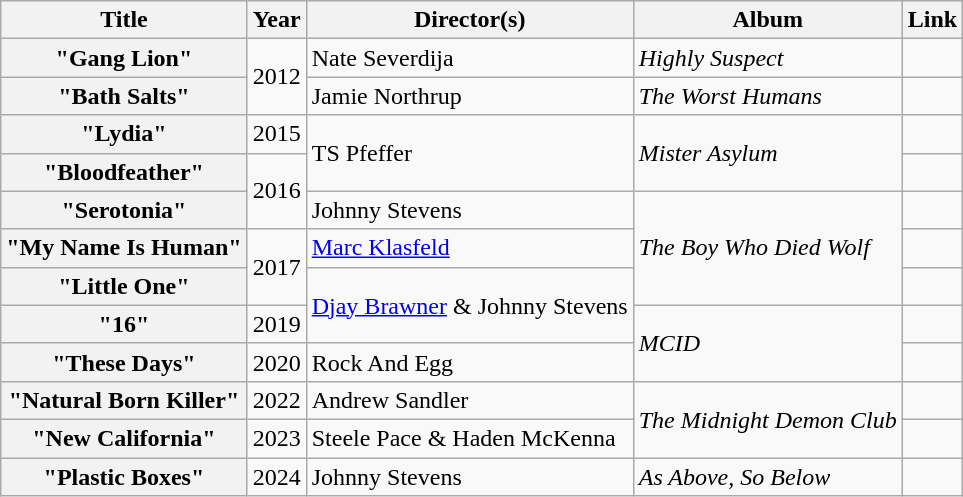<table class="wikitable plainrowheaders" style="text-align:left;">
<tr>
<th scope="col">Title</th>
<th scope="col">Year</th>
<th scope="col">Director(s)</th>
<th scope="col">Album</th>
<th scope="col">Link</th>
</tr>
<tr>
<th scope="row">"Gang Lion"</th>
<td rowspan="2">2012</td>
<td>Nate Severdija</td>
<td><em>Highly Suspect</em></td>
<td style="text-align:center;"></td>
</tr>
<tr>
<th scope="row">"Bath Salts"</th>
<td>Jamie Northrup</td>
<td><em>The Worst Humans</em></td>
<td style="text-align:center;"></td>
</tr>
<tr>
<th scope="row">"Lydia"</th>
<td>2015</td>
<td rowspan="2">TS Pfeffer</td>
<td rowspan="2"><em>Mister Asylum</em></td>
<td style="text-align:center;"></td>
</tr>
<tr>
<th scope="row">"Bloodfeather"</th>
<td rowspan="2">2016</td>
<td style="text-align:center;"></td>
</tr>
<tr>
<th scope="row">"Serotonia"</th>
<td>Johnny Stevens</td>
<td rowspan="3"><em>The Boy Who Died Wolf</em></td>
<td style="text-align:center;"></td>
</tr>
<tr>
<th scope="row">"My Name Is Human"</th>
<td rowspan="2">2017</td>
<td><a href='#'>Marc Klasfeld</a></td>
<td style="text-align:center;"></td>
</tr>
<tr>
<th scope="row">"Little One"</th>
<td rowspan="2"><a href='#'>Djay Brawner</a> & Johnny Stevens</td>
<td style="text-align:center;"></td>
</tr>
<tr>
<th scope="row">"16"</th>
<td>2019</td>
<td rowspan="2"><em>MCID</em></td>
<td style="text-align:center;"></td>
</tr>
<tr>
<th scope="row">"These Days"</th>
<td>2020</td>
<td>Rock And Egg</td>
<td style="text-align:center;"></td>
</tr>
<tr>
<th scope="row">"Natural Born Killer"</th>
<td>2022</td>
<td>Andrew Sandler</td>
<td rowspan="2"><em>The Midnight Demon Club</em></td>
<td style="text-align:center;"></td>
</tr>
<tr>
<th scope="row">"New California"</th>
<td>2023</td>
<td>Steele Pace & Haden McKenna</td>
<td style="text-align:center;"></td>
</tr>
<tr>
<th scope="row">"Plastic Boxes"</th>
<td>2024</td>
<td>Johnny Stevens</td>
<td><em>As Above, So Below</em></td>
<td style="text-align:center;"></td>
</tr>
</table>
